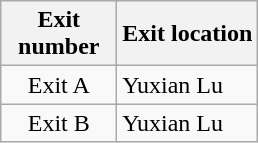<table class="wikitable">
<tr>
<th style="width:70px" colspan="2">Exit number</th>
<th>Exit location</th>
</tr>
<tr>
<td align="center" colspan="2">Exit A</td>
<td>Yuxian Lu</td>
</tr>
<tr>
<td align="center" colspan="2">Exit B</td>
<td>Yuxian Lu</td>
</tr>
</table>
